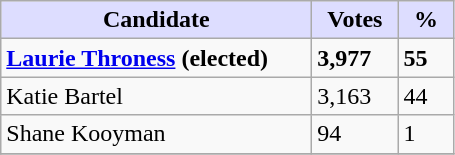<table class="wikitable">
<tr>
<th style="background:#ddf;" width="200px">Candidate</th>
<th style="background:#ddf;" width="50px">Votes</th>
<th style="background:#ddf;" width="30px">%</th>
</tr>
<tr>
<td><strong><a href='#'>Laurie Throness</a> (elected)</strong></td>
<td><strong>3,977</strong></td>
<td><strong>55</strong></td>
</tr>
<tr>
<td>Katie Bartel</td>
<td>3,163</td>
<td>44</td>
</tr>
<tr>
<td>Shane Kooyman</td>
<td>94</td>
<td>1</td>
</tr>
<tr>
</tr>
</table>
